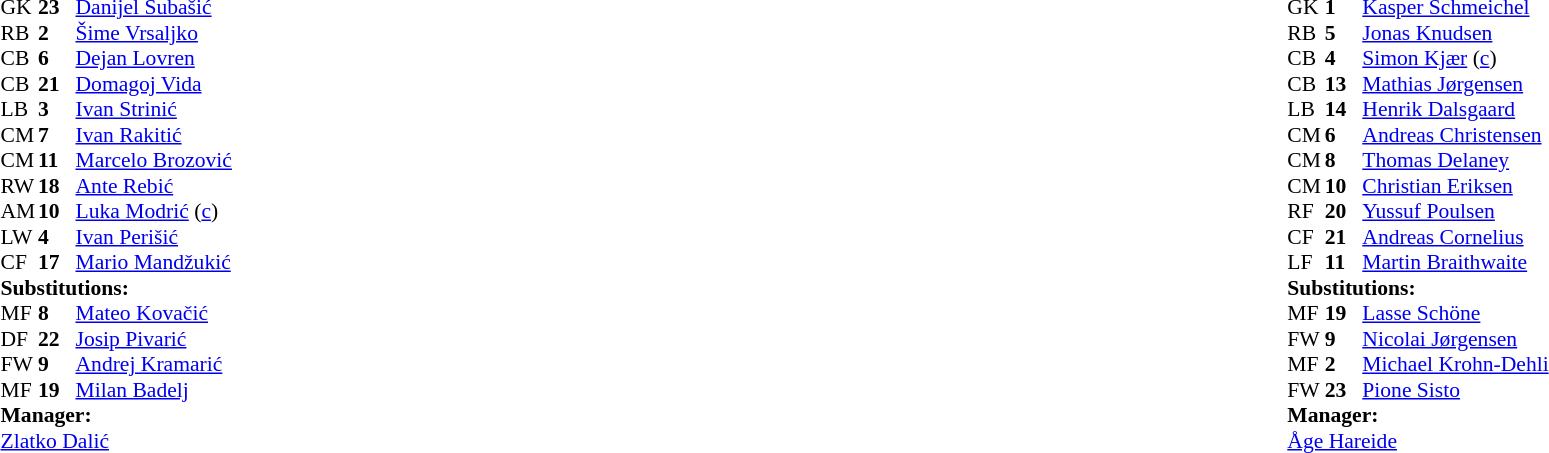<table width="100%">
<tr>
<td valign="top" width="40%"><br><table style="font-size:90%" cellspacing="0" cellpadding="0">
<tr>
<th width=25></th>
<th width=25></th>
</tr>
<tr>
<td>GK</td>
<td><strong>23</strong></td>
<td><a href='#'>Danijel Subašić</a></td>
</tr>
<tr>
<td>RB</td>
<td><strong>2</strong></td>
<td><a href='#'>Šime Vrsaljko</a></td>
</tr>
<tr>
<td>CB</td>
<td><strong>6</strong></td>
<td><a href='#'>Dejan Lovren</a></td>
</tr>
<tr>
<td>CB</td>
<td><strong>21</strong></td>
<td><a href='#'>Domagoj Vida</a></td>
</tr>
<tr>
<td>LB</td>
<td><strong>3</strong></td>
<td><a href='#'>Ivan Strinić</a></td>
<td></td>
<td></td>
</tr>
<tr>
<td>CM</td>
<td><strong>7</strong></td>
<td><a href='#'>Ivan Rakitić</a></td>
</tr>
<tr>
<td>CM</td>
<td><strong>11</strong></td>
<td><a href='#'>Marcelo Brozović</a></td>
<td></td>
<td></td>
</tr>
<tr>
<td>RW</td>
<td><strong>18</strong></td>
<td><a href='#'>Ante Rebić</a></td>
</tr>
<tr>
<td>AM</td>
<td><strong>10</strong></td>
<td><a href='#'>Luka Modrić</a> (<a href='#'>c</a>)</td>
</tr>
<tr>
<td>LW</td>
<td><strong>4</strong></td>
<td><a href='#'>Ivan Perišić</a></td>
<td></td>
<td></td>
</tr>
<tr>
<td>CF</td>
<td><strong>17</strong></td>
<td><a href='#'>Mario Mandžukić</a></td>
<td></td>
<td></td>
</tr>
<tr>
<td colspan=3><strong>Substitutions:</strong></td>
</tr>
<tr>
<td>MF</td>
<td><strong>8</strong></td>
<td><a href='#'>Mateo Kovačić</a></td>
<td></td>
<td></td>
</tr>
<tr>
<td>DF</td>
<td><strong>22</strong></td>
<td><a href='#'>Josip Pivarić</a></td>
<td></td>
<td></td>
</tr>
<tr>
<td>FW</td>
<td><strong>9</strong></td>
<td><a href='#'>Andrej Kramarić</a></td>
<td></td>
<td></td>
</tr>
<tr>
<td>MF</td>
<td><strong>19</strong></td>
<td><a href='#'>Milan Badelj</a></td>
<td></td>
<td></td>
</tr>
<tr>
<td colspan=3><strong>Manager:</strong></td>
</tr>
<tr>
<td colspan=3><a href='#'>Zlatko Dalić</a></td>
</tr>
</table>
</td>
<td valign="top"></td>
<td valign="top" width="50%"><br><table style="font-size:90%; margin:auto" cellspacing="0" cellpadding="0">
<tr>
<th width=25></th>
<th width=25></th>
</tr>
<tr>
<td>GK</td>
<td><strong>1</strong></td>
<td><a href='#'>Kasper Schmeichel</a></td>
</tr>
<tr>
<td>RB</td>
<td><strong>5</strong></td>
<td><a href='#'>Jonas Knudsen</a></td>
</tr>
<tr>
<td>CB</td>
<td><strong>4</strong></td>
<td><a href='#'>Simon Kjær</a> (<a href='#'>c</a>)</td>
</tr>
<tr>
<td>CB</td>
<td><strong>13</strong></td>
<td><a href='#'>Mathias Jørgensen</a></td>
<td></td>
</tr>
<tr>
<td>LB</td>
<td><strong>14</strong></td>
<td><a href='#'>Henrik Dalsgaard</a></td>
</tr>
<tr>
<td>CM</td>
<td><strong>6</strong></td>
<td><a href='#'>Andreas Christensen</a></td>
<td></td>
<td></td>
</tr>
<tr>
<td>CM</td>
<td><strong>8</strong></td>
<td><a href='#'>Thomas Delaney</a></td>
<td></td>
<td></td>
</tr>
<tr>
<td>CM</td>
<td><strong>10</strong></td>
<td><a href='#'>Christian Eriksen</a></td>
</tr>
<tr>
<td>RF</td>
<td><strong>20</strong></td>
<td><a href='#'>Yussuf Poulsen</a></td>
</tr>
<tr>
<td>CF</td>
<td><strong>21</strong></td>
<td><a href='#'>Andreas Cornelius</a></td>
<td></td>
<td></td>
</tr>
<tr>
<td>LF</td>
<td><strong>11</strong></td>
<td><a href='#'>Martin Braithwaite</a></td>
<td></td>
<td></td>
</tr>
<tr>
<td colspan=3><strong>Substitutions:</strong></td>
</tr>
<tr>
<td>MF</td>
<td><strong>19</strong></td>
<td><a href='#'>Lasse Schöne</a></td>
<td></td>
<td></td>
</tr>
<tr>
<td>FW</td>
<td><strong>9</strong></td>
<td><a href='#'>Nicolai Jørgensen</a></td>
<td></td>
<td></td>
</tr>
<tr>
<td>MF</td>
<td><strong>2</strong></td>
<td><a href='#'>Michael Krohn-Dehli</a></td>
<td></td>
<td></td>
</tr>
<tr>
<td>FW</td>
<td><strong>23</strong></td>
<td><a href='#'>Pione Sisto</a></td>
<td></td>
<td></td>
</tr>
<tr>
<td colspan=3><strong>Manager:</strong></td>
</tr>
<tr>
<td colspan=3> <a href='#'>Åge Hareide</a></td>
</tr>
</table>
</td>
</tr>
</table>
